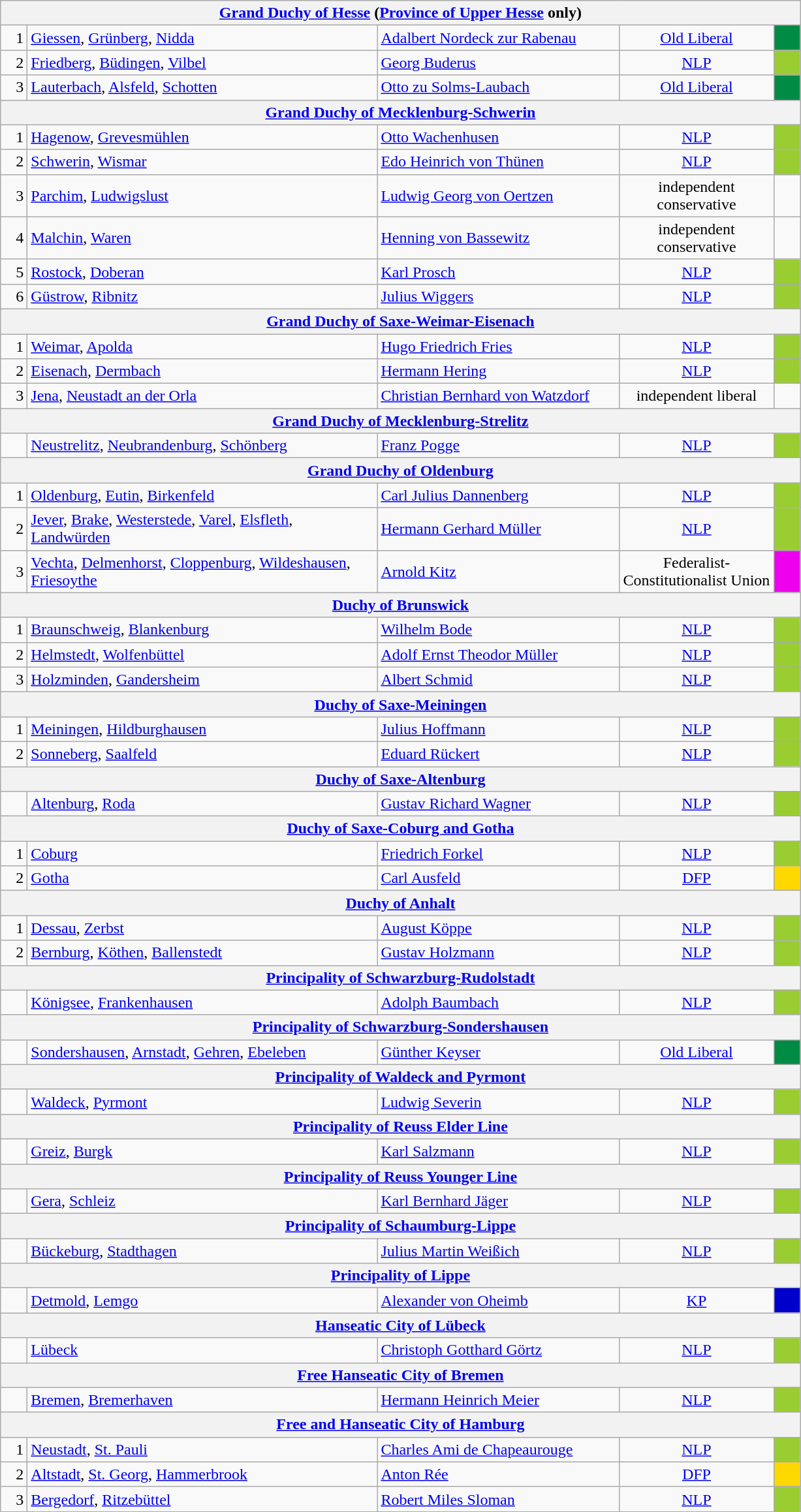<table class="wikitable">
<tr>
<th colspan="5" align="center"><a href='#'>Grand Duchy of Hesse</a> (<a href='#'>Province of Upper Hesse</a> only)</th>
</tr>
<tr>
<td align="right" width="20">1</td>
<td width="350"><a href='#'>Giessen</a>, <a href='#'>Grünberg</a>, <a href='#'>Nidda</a></td>
<td width="240"><a href='#'>Adalbert Nordeck zur Rabenau</a></td>
<td align="center" width="150"><a href='#'>Old Liberal</a></td>
<td bgcolor="#008B45" width="20"></td>
</tr>
<tr>
<td align="right">2</td>
<td><a href='#'>Friedberg</a>, <a href='#'>Büdingen</a>, <a href='#'>Vilbel</a></td>
<td><a href='#'>Georg Buderus</a></td>
<td align="center"><a href='#'>NLP</a></td>
<td bgcolor="#9ACD32"></td>
</tr>
<tr>
<td align="right">3</td>
<td><a href='#'>Lauterbach</a>, <a href='#'>Alsfeld</a>, <a href='#'>Schotten</a></td>
<td><a href='#'>Otto zu Solms-Laubach</a></td>
<td align="center"><a href='#'>Old Liberal</a></td>
<td bgcolor="#008B45"></td>
</tr>
<tr>
<th colspan="5" align="center"><a href='#'>Grand Duchy of Mecklenburg-Schwerin</a></th>
</tr>
<tr>
<td align="right">1</td>
<td><a href='#'>Hagenow</a>, <a href='#'>Grevesmühlen</a></td>
<td><a href='#'>Otto Wachenhusen</a></td>
<td align="center"><a href='#'>NLP</a></td>
<td bgcolor="#9ACD32"></td>
</tr>
<tr>
<td align="right">2</td>
<td><a href='#'>Schwerin</a>, <a href='#'>Wismar</a></td>
<td><a href='#'>Edo Heinrich von Thünen</a></td>
<td align="center"><a href='#'>NLP</a></td>
<td bgcolor="#9ACD32"></td>
</tr>
<tr>
<td align="right">3</td>
<td><a href='#'>Parchim</a>, <a href='#'>Ludwigslust</a></td>
<td><a href='#'>Ludwig Georg von Oertzen</a></td>
<td align="center">independent conservative</td>
<td></td>
</tr>
<tr>
<td align="right">4</td>
<td><a href='#'>Malchin</a>, <a href='#'>Waren</a></td>
<td><a href='#'>Henning von Bassewitz</a></td>
<td align="center">independent conservative</td>
<td></td>
</tr>
<tr>
<td align="right">5</td>
<td><a href='#'>Rostock</a>, <a href='#'>Doberan</a></td>
<td><a href='#'>Karl Prosch</a></td>
<td align="center"><a href='#'>NLP</a></td>
<td bgcolor="#9ACD32"></td>
</tr>
<tr>
<td align="right">6</td>
<td><a href='#'>Güstrow</a>, <a href='#'>Ribnitz</a></td>
<td><a href='#'>Julius Wiggers</a></td>
<td align="center"><a href='#'>NLP</a></td>
<td bgcolor="#9ACD32"></td>
</tr>
<tr>
<th colspan="5" align="center"><a href='#'>Grand Duchy of Saxe-Weimar-Eisenach</a></th>
</tr>
<tr>
<td align="right">1</td>
<td><a href='#'>Weimar</a>, <a href='#'>Apolda</a></td>
<td><a href='#'>Hugo Friedrich Fries</a></td>
<td align="center"><a href='#'>NLP</a></td>
<td bgcolor="#9ACD32"></td>
</tr>
<tr>
<td align="right">2</td>
<td><a href='#'>Eisenach</a>, <a href='#'>Dermbach</a></td>
<td><a href='#'>Hermann Hering</a></td>
<td align="center"><a href='#'>NLP</a></td>
<td bgcolor="#9ACD32"></td>
</tr>
<tr>
<td align="right">3</td>
<td><a href='#'>Jena</a>, <a href='#'>Neustadt an der Orla</a></td>
<td><a href='#'>Christian Bernhard von Watzdorf</a></td>
<td align="center">independent liberal</td>
<td></td>
</tr>
<tr>
<th colspan="5" align="center"><a href='#'>Grand Duchy of Mecklenburg-Strelitz</a></th>
</tr>
<tr>
<td align="right"></td>
<td><a href='#'>Neustrelitz</a>, <a href='#'>Neubrandenburg</a>, <a href='#'>Schönberg</a></td>
<td><a href='#'>Franz Pogge</a></td>
<td align="center"><a href='#'>NLP</a></td>
<td bgcolor="#9ACD32"></td>
</tr>
<tr>
<th colspan="5" align="center"><a href='#'>Grand Duchy of Oldenburg</a></th>
</tr>
<tr>
<td align="right">1</td>
<td><a href='#'>Oldenburg</a>, <a href='#'>Eutin</a>, <a href='#'>Birkenfeld</a></td>
<td><a href='#'>Carl Julius Dannenberg</a></td>
<td align="center"><a href='#'>NLP</a></td>
<td bgcolor="#9ACD32"></td>
</tr>
<tr>
<td align="right">2</td>
<td><a href='#'>Jever</a>, <a href='#'>Brake</a>, <a href='#'>Westerstede</a>, <a href='#'>Varel</a>, <a href='#'>Elsfleth</a>, <a href='#'>Landwürden</a></td>
<td><a href='#'>Hermann Gerhard Müller</a></td>
<td align="center"><a href='#'>NLP</a></td>
<td bgcolor="#9ACD32"></td>
</tr>
<tr>
<td align="right">3</td>
<td><a href='#'>Vechta</a>, <a href='#'>Delmenhorst</a>, <a href='#'>Cloppenburg</a>, <a href='#'>Wildeshausen</a>, <a href='#'>Friesoythe</a></td>
<td><a href='#'>Arnold Kitz</a></td>
<td align="center">Federalist-Constitutionalist Union</td>
<td bgcolor="#EE00EE"></td>
</tr>
<tr>
<th colspan="5" align="center"><a href='#'>Duchy of Brunswick</a></th>
</tr>
<tr>
<td align="right">1</td>
<td><a href='#'>Braunschweig</a>, <a href='#'>Blankenburg</a></td>
<td><a href='#'>Wilhelm Bode</a></td>
<td align="center"><a href='#'>NLP</a></td>
<td bgcolor="#9ACD32"></td>
</tr>
<tr>
<td align="right">2</td>
<td><a href='#'>Helmstedt</a>, <a href='#'>Wolfenbüttel</a></td>
<td><a href='#'>Adolf Ernst Theodor Müller</a></td>
<td align="center"><a href='#'>NLP</a></td>
<td bgcolor="#9ACD32"></td>
</tr>
<tr>
<td align="right">3</td>
<td><a href='#'>Holzminden</a>, <a href='#'>Gandersheim</a></td>
<td><a href='#'>Albert Schmid</a></td>
<td align="center"><a href='#'>NLP</a></td>
<td bgcolor="#9ACD32"></td>
</tr>
<tr>
<th colspan="5" align="center"><a href='#'>Duchy of Saxe-Meiningen</a></th>
</tr>
<tr>
<td align="right">1</td>
<td><a href='#'>Meiningen</a>, <a href='#'>Hildburghausen</a></td>
<td><a href='#'>Julius Hoffmann</a></td>
<td align="center"><a href='#'>NLP</a></td>
<td bgcolor="#9ACD32"></td>
</tr>
<tr>
<td align="right">2</td>
<td><a href='#'>Sonneberg</a>, <a href='#'>Saalfeld</a></td>
<td><a href='#'>Eduard Rückert</a></td>
<td align="center"><a href='#'>NLP</a></td>
<td bgcolor="#9ACD32"></td>
</tr>
<tr>
<th colspan="5" align="center"><a href='#'>Duchy of Saxe-Altenburg</a></th>
</tr>
<tr>
<td align="right"></td>
<td><a href='#'>Altenburg</a>, <a href='#'>Roda</a></td>
<td><a href='#'>Gustav Richard Wagner</a></td>
<td align="center"><a href='#'>NLP</a></td>
<td bgcolor="#9ACD32"></td>
</tr>
<tr>
<th colspan="5" align="center"><a href='#'>Duchy of Saxe-Coburg and Gotha</a></th>
</tr>
<tr>
<td align="right">1</td>
<td><a href='#'>Coburg</a></td>
<td><a href='#'>Friedrich Forkel</a></td>
<td align="center"><a href='#'>NLP</a></td>
<td bgcolor="#9ACD32"></td>
</tr>
<tr>
<td align="right">2</td>
<td><a href='#'>Gotha</a></td>
<td><a href='#'>Carl Ausfeld</a></td>
<td align="center"><a href='#'>DFP</a></td>
<td bgcolor="#FFD800"></td>
</tr>
<tr>
<th colspan="5" align="center"><a href='#'>Duchy of Anhalt</a></th>
</tr>
<tr>
<td align="right">1</td>
<td><a href='#'>Dessau</a>, <a href='#'>Zerbst</a></td>
<td><a href='#'>August Köppe</a></td>
<td align="center"><a href='#'>NLP</a></td>
<td bgcolor="#9ACD32"></td>
</tr>
<tr>
<td align="right">2</td>
<td><a href='#'>Bernburg</a>, <a href='#'>Köthen</a>, <a href='#'>Ballenstedt</a></td>
<td><a href='#'>Gustav Holzmann</a></td>
<td align="center"><a href='#'>NLP</a></td>
<td bgcolor="#9ACD32"></td>
</tr>
<tr>
<th colspan="5" align="center"><a href='#'>Principality of Schwarzburg-Rudolstadt</a></th>
</tr>
<tr>
<td align="right"></td>
<td><a href='#'>Königsee</a>, <a href='#'>Frankenhausen</a></td>
<td><a href='#'>Adolph Baumbach</a></td>
<td align="center"><a href='#'>NLP</a></td>
<td bgcolor="#9ACD32"></td>
</tr>
<tr>
<th colspan="5" align="center"><a href='#'>Principality of Schwarzburg-Sondershausen</a></th>
</tr>
<tr>
<td align="right"></td>
<td><a href='#'>Sondershausen</a>, <a href='#'>Arnstadt</a>, <a href='#'>Gehren</a>, <a href='#'>Ebeleben</a></td>
<td><a href='#'>Günther Keyser</a></td>
<td align="center"><a href='#'>Old Liberal</a></td>
<td bgcolor="#008B45"></td>
</tr>
<tr>
<th colspan="5" align="center"><a href='#'>Principality of Waldeck and Pyrmont</a></th>
</tr>
<tr>
<td align="right"></td>
<td><a href='#'>Waldeck</a>, <a href='#'>Pyrmont</a></td>
<td><a href='#'>Ludwig Severin</a></td>
<td align="center"><a href='#'>NLP</a></td>
<td bgcolor="#9ACD32"></td>
</tr>
<tr>
<th colspan="5" align="center"><a href='#'>Principality of Reuss Elder Line</a></th>
</tr>
<tr>
<td align="right"></td>
<td><a href='#'>Greiz</a>, <a href='#'>Burgk</a></td>
<td><a href='#'>Karl Salzmann</a></td>
<td align="center"><a href='#'>NLP</a></td>
<td bgcolor="#9ACD32"></td>
</tr>
<tr>
<th colspan="5" align="center"><a href='#'>Principality of Reuss Younger Line</a></th>
</tr>
<tr>
<td align="right"></td>
<td><a href='#'>Gera</a>, <a href='#'>Schleiz</a></td>
<td><a href='#'>Karl Bernhard Jäger</a></td>
<td align="center"><a href='#'>NLP</a></td>
<td bgcolor="#9ACD32"></td>
</tr>
<tr>
<th colspan="5" align="center"><a href='#'>Principality of Schaumburg-Lippe</a></th>
</tr>
<tr>
<td align="right"></td>
<td><a href='#'>Bückeburg</a>, <a href='#'>Stadthagen</a></td>
<td><a href='#'>Julius Martin Weißich</a></td>
<td align="center"><a href='#'>NLP</a></td>
<td bgcolor="#9ACD32"></td>
</tr>
<tr>
<th colspan="5" align="center"><a href='#'>Principality of Lippe</a></th>
</tr>
<tr>
<td align="right"></td>
<td><a href='#'>Detmold</a>, <a href='#'>Lemgo</a></td>
<td><a href='#'>Alexander von Oheimb</a></td>
<td align="center"><a href='#'>KP</a></td>
<td bgcolor="#0000CD"></td>
</tr>
<tr>
<th colspan="5" align="center"><a href='#'>Hanseatic City of Lübeck</a></th>
</tr>
<tr>
<td align="right"></td>
<td><a href='#'>Lübeck</a></td>
<td><a href='#'>Christoph Gotthard Görtz</a></td>
<td align="center"><a href='#'>NLP</a></td>
<td bgcolor="#9ACD32"></td>
</tr>
<tr>
<th colspan="5" align="center"><a href='#'>Free Hanseatic City of Bremen</a></th>
</tr>
<tr>
<td align="right"></td>
<td><a href='#'>Bremen</a>, <a href='#'>Bremerhaven</a></td>
<td><a href='#'>Hermann Heinrich Meier</a></td>
<td align="center"><a href='#'>NLP</a></td>
<td bgcolor="#9ACD32"></td>
</tr>
<tr>
<th colspan="5" align="center"><a href='#'>Free and Hanseatic City of Hamburg</a></th>
</tr>
<tr>
<td align="right">1</td>
<td><a href='#'>Neustadt</a>, <a href='#'>St. Pauli</a></td>
<td><a href='#'>Charles Ami de Chapeaurouge</a></td>
<td align="center"><a href='#'>NLP</a></td>
<td bgcolor="#9ACD32"></td>
</tr>
<tr>
<td align="right">2</td>
<td><a href='#'>Altstadt</a>, <a href='#'>St. Georg</a>, <a href='#'>Hammerbrook</a></td>
<td><a href='#'>Anton Rée</a></td>
<td align="center"><a href='#'>DFP</a></td>
<td bgcolor="#FFD800"></td>
</tr>
<tr>
<td align="right">3</td>
<td><a href='#'>Bergedorf</a>, <a href='#'>Ritzebüttel</a></td>
<td><a href='#'>Robert Miles Sloman</a></td>
<td align="center"><a href='#'>NLP</a></td>
<td bgcolor="#9ACD32"></td>
</tr>
</table>
